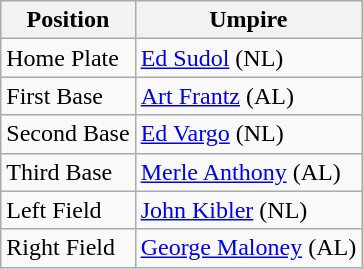<table class="wikitable">
<tr>
<th>Position</th>
<th>Umpire</th>
</tr>
<tr>
<td>Home Plate</td>
<td><a href='#'>Ed Sudol</a> (NL)</td>
</tr>
<tr>
<td>First Base</td>
<td><a href='#'>Art Frantz</a> (AL)</td>
</tr>
<tr>
<td>Second Base</td>
<td><a href='#'>Ed Vargo</a> (NL)</td>
</tr>
<tr>
<td>Third Base</td>
<td><a href='#'>Merle Anthony</a> (AL)</td>
</tr>
<tr>
<td>Left Field</td>
<td><a href='#'>John Kibler</a> (NL)</td>
</tr>
<tr>
<td>Right Field</td>
<td><a href='#'>George Maloney</a> (AL)</td>
</tr>
</table>
